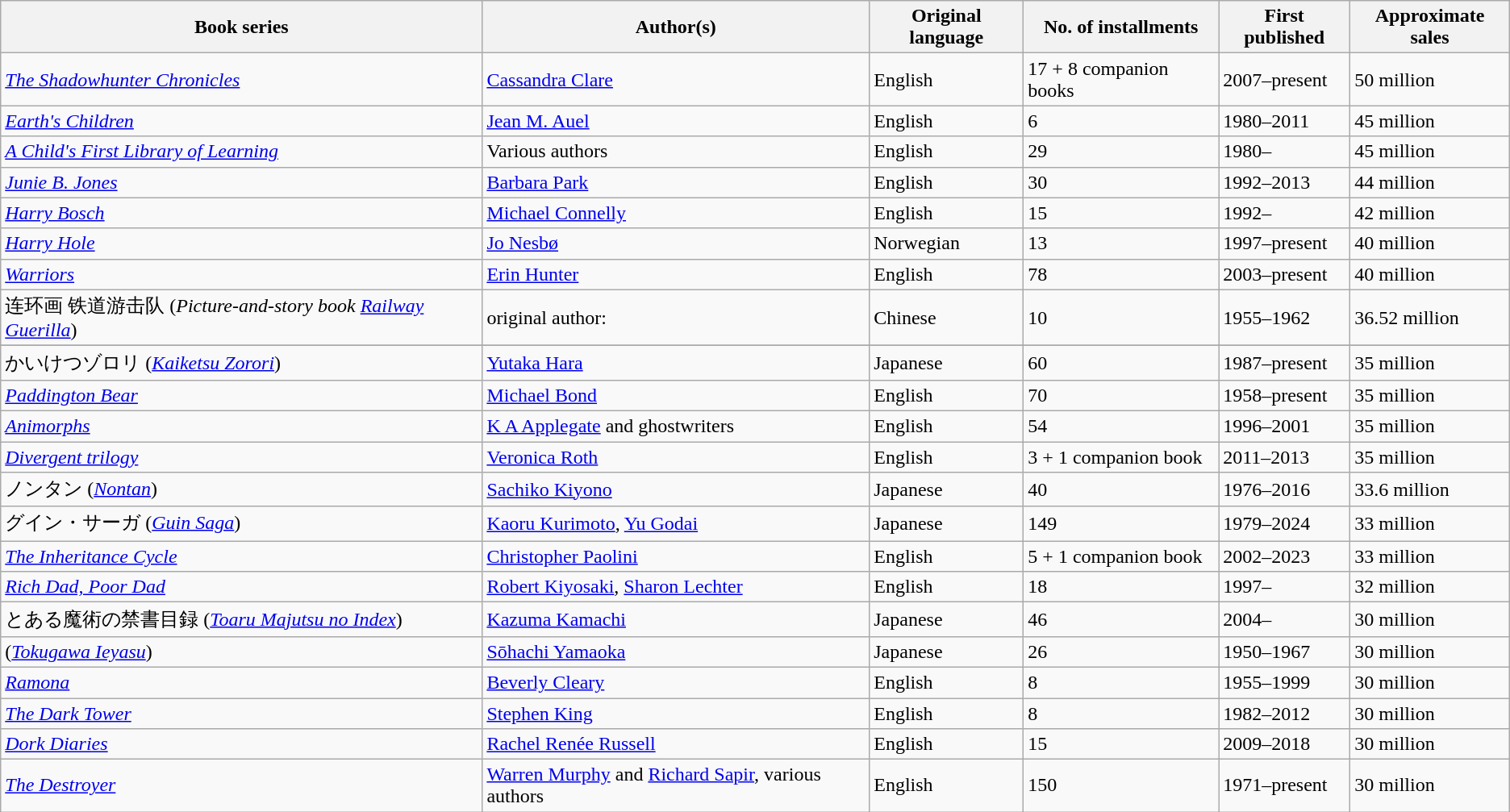<table class="wikitable sortable">
<tr ">
<th>Book series</th>
<th>Author(s)</th>
<th>Original language</th>
<th>No. of installments</th>
<th>First published</th>
<th>Approximate sales</th>
</tr>
<tr>
<td><em><a href='#'>The Shadowhunter Chronicles</a></em></td>
<td><a href='#'>Cassandra Clare</a></td>
<td>English</td>
<td>17 + 8 companion books</td>
<td>2007–present</td>
<td>50 million</td>
</tr>
<tr>
<td><em><a href='#'>Earth's Children</a></em></td>
<td><a href='#'>Jean M. Auel</a></td>
<td>English</td>
<td>6</td>
<td>1980–2011</td>
<td>45 million</td>
</tr>
<tr>
<td><em><a href='#'>A Child's First Library of Learning</a></em></td>
<td>Various authors</td>
<td>English</td>
<td>29</td>
<td>1980–</td>
<td>45 million</td>
</tr>
<tr>
<td><em><a href='#'>Junie B. Jones</a></em></td>
<td><a href='#'>Barbara Park</a></td>
<td>English</td>
<td>30</td>
<td>1992–2013</td>
<td>44 million</td>
</tr>
<tr>
<td><em><a href='#'>Harry Bosch</a></em></td>
<td><a href='#'>Michael Connelly</a></td>
<td>English</td>
<td>15</td>
<td>1992–</td>
<td>42 million</td>
</tr>
<tr>
<td><em><a href='#'>Harry Hole</a></em></td>
<td><a href='#'>Jo Nesbø</a></td>
<td>Norwegian</td>
<td>13</td>
<td>1997–present</td>
<td>40 million</td>
</tr>
<tr>
<td><em><a href='#'>Warriors</a></em></td>
<td><a href='#'>Erin Hunter</a></td>
<td>English</td>
<td>78</td>
<td>2003–present</td>
<td>40 million</td>
</tr>
<tr>
<td>连环画 铁道游击队 (<em>Picture-and-story book <a href='#'>Railway Guerilla</a></em>)</td>
<td>original author: </td>
<td>Chinese</td>
<td>10</td>
<td>1955–1962</td>
<td>36.52 million</td>
</tr>
<tr>
</tr>
<tr>
<td>かいけつゾロリ (<em><a href='#'>Kaiketsu Zorori</a></em>)</td>
<td><a href='#'>Yutaka Hara</a></td>
<td>Japanese</td>
<td>60</td>
<td>1987–present</td>
<td>35 million</td>
</tr>
<tr>
<td><em><a href='#'>Paddington Bear</a></em></td>
<td><a href='#'>Michael Bond</a></td>
<td>English</td>
<td>70</td>
<td>1958–present</td>
<td>35 million</td>
</tr>
<tr>
<td><em><a href='#'>Animorphs</a></em></td>
<td><a href='#'>K A Applegate</a> and ghostwriters</td>
<td>English</td>
<td>54</td>
<td>1996–2001</td>
<td>35 million</td>
</tr>
<tr>
<td><em><a href='#'>Divergent trilogy</a></em></td>
<td><a href='#'>Veronica Roth</a></td>
<td>English</td>
<td>3 + 1 companion book</td>
<td>2011–2013</td>
<td>35 million</td>
</tr>
<tr>
<td>ノンタン (<em><a href='#'>Nontan</a></em>)</td>
<td><a href='#'>Sachiko Kiyono</a></td>
<td>Japanese</td>
<td>40</td>
<td>1976–2016</td>
<td>33.6 million</td>
</tr>
<tr>
<td>グイン・サーガ (<em><a href='#'>Guin Saga</a></em>)</td>
<td><a href='#'>Kaoru Kurimoto</a>, <a href='#'>Yu Godai</a></td>
<td>Japanese</td>
<td>149</td>
<td>1979–2024</td>
<td>33 million</td>
</tr>
<tr>
<td><em><a href='#'>The Inheritance Cycle</a></em></td>
<td><a href='#'>Christopher Paolini</a></td>
<td>English</td>
<td>5 + 1 companion book</td>
<td>2002–2023</td>
<td>33 million</td>
</tr>
<tr>
<td><em><a href='#'>Rich Dad, Poor Dad</a></em></td>
<td><a href='#'>Robert Kiyosaki</a>, <a href='#'>Sharon Lechter</a></td>
<td>English</td>
<td>18</td>
<td>1997–</td>
<td>32 million</td>
</tr>
<tr>
<td>とある魔術の禁書目録 (<em><a href='#'>Toaru Majutsu no Index</a></em>)</td>
<td><a href='#'>Kazuma Kamachi</a></td>
<td>Japanese</td>
<td>46</td>
<td>2004–</td>
<td>30 million</td>
</tr>
<tr>
<td> (<em><a href='#'>Tokugawa Ieyasu</a></em>)</td>
<td><a href='#'>Sōhachi Yamaoka</a></td>
<td>Japanese</td>
<td>26</td>
<td>1950–1967</td>
<td>30 million</td>
</tr>
<tr>
<td><em><a href='#'>Ramona</a></em></td>
<td><a href='#'>Beverly Cleary</a></td>
<td>English</td>
<td>8</td>
<td>1955–1999</td>
<td>30 million</td>
</tr>
<tr>
<td><em><a href='#'>The Dark Tower</a></em></td>
<td><a href='#'>Stephen King</a></td>
<td>English</td>
<td>8</td>
<td>1982–2012</td>
<td>30 million</td>
</tr>
<tr>
<td><em><a href='#'>Dork Diaries</a></em></td>
<td><a href='#'>Rachel Renée Russell</a></td>
<td>English</td>
<td>15</td>
<td>2009–2018</td>
<td>30 million</td>
</tr>
<tr>
<td><em><a href='#'>The Destroyer</a></em></td>
<td><a href='#'>Warren Murphy</a> and <a href='#'>Richard Sapir</a>, various authors</td>
<td>English</td>
<td>150</td>
<td>1971–present</td>
<td>30 million</td>
</tr>
</table>
